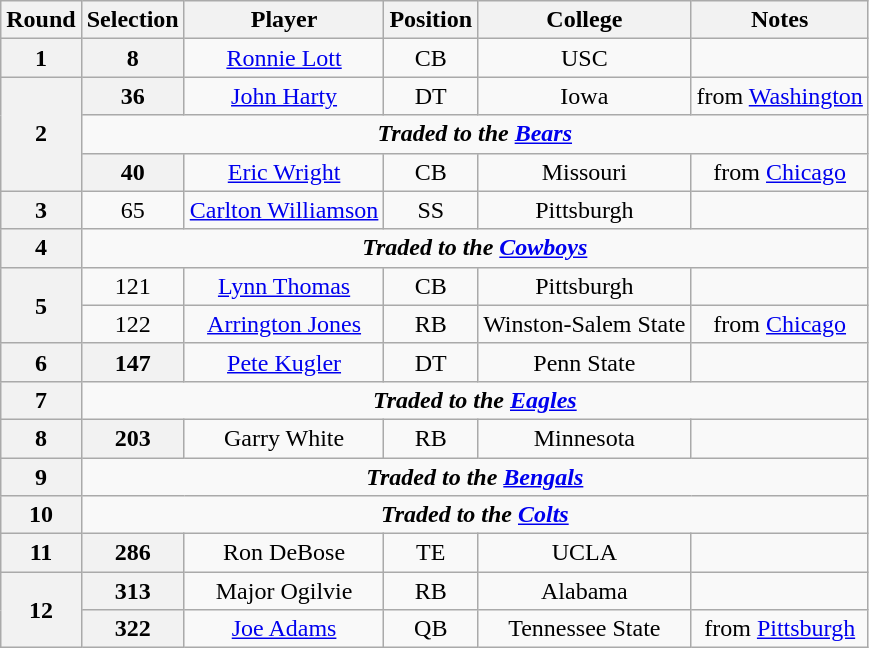<table class="wikitable" style="text-align:center;">
<tr>
<th>Round</th>
<th>Selection</th>
<th>Player</th>
<th>Position</th>
<th>College</th>
<th>Notes</th>
</tr>
<tr>
<th>1</th>
<th>8</th>
<td><a href='#'>Ronnie Lott</a></td>
<td>CB</td>
<td>USC</td>
<td></td>
</tr>
<tr>
<th rowspan="3">2</th>
<th>36</th>
<td><a href='#'>John Harty</a></td>
<td>DT</td>
<td>Iowa</td>
<td>from <a href='#'>Washington</a></td>
</tr>
<tr>
<td colspan="5"><strong><em>Traded to the <a href='#'>Bears</a></em></strong></td>
</tr>
<tr>
<th>40</th>
<td><a href='#'>Eric Wright</a></td>
<td>CB</td>
<td>Missouri</td>
<td>from <a href='#'>Chicago</a></td>
</tr>
<tr>
<th>3</th>
<td>65</td>
<td><a href='#'>Carlton Williamson</a></td>
<td>SS</td>
<td>Pittsburgh</td>
<td></td>
</tr>
<tr>
<th>4</th>
<td colspan="5"><strong><em>Traded to the <a href='#'>Cowboys</a></em></strong></td>
</tr>
<tr>
<th rowspan="2">5</th>
<td>121</td>
<td><a href='#'>Lynn Thomas</a></td>
<td>CB</td>
<td>Pittsburgh</td>
<td></td>
</tr>
<tr>
<td>122</td>
<td><a href='#'>Arrington Jones</a></td>
<td>RB</td>
<td>Winston-Salem State</td>
<td>from <a href='#'>Chicago</a></td>
</tr>
<tr>
<th>6</th>
<th>147</th>
<td><a href='#'>Pete Kugler</a></td>
<td>DT</td>
<td>Penn State</td>
<td></td>
</tr>
<tr>
<th>7</th>
<td colspan="5"><strong><em>Traded to the <a href='#'>Eagles</a></em></strong></td>
</tr>
<tr>
<th>8</th>
<th>203</th>
<td>Garry White</td>
<td>RB</td>
<td>Minnesota</td>
<td></td>
</tr>
<tr>
<th>9</th>
<td colspan="5"><strong><em>Traded to the <a href='#'>Bengals</a></em></strong></td>
</tr>
<tr>
<th>10</th>
<td colspan="5"><strong><em>Traded to the <a href='#'>Colts</a></em></strong></td>
</tr>
<tr>
<th>11</th>
<th>286</th>
<td>Ron DeBose</td>
<td>TE</td>
<td>UCLA</td>
<td></td>
</tr>
<tr>
<th rowspan="2">12</th>
<th>313</th>
<td>Major Ogilvie</td>
<td>RB</td>
<td>Alabama</td>
<td></td>
</tr>
<tr>
<th>322</th>
<td><a href='#'>Joe Adams</a></td>
<td>QB</td>
<td>Tennessee State</td>
<td>from <a href='#'>Pittsburgh</a></td>
</tr>
</table>
